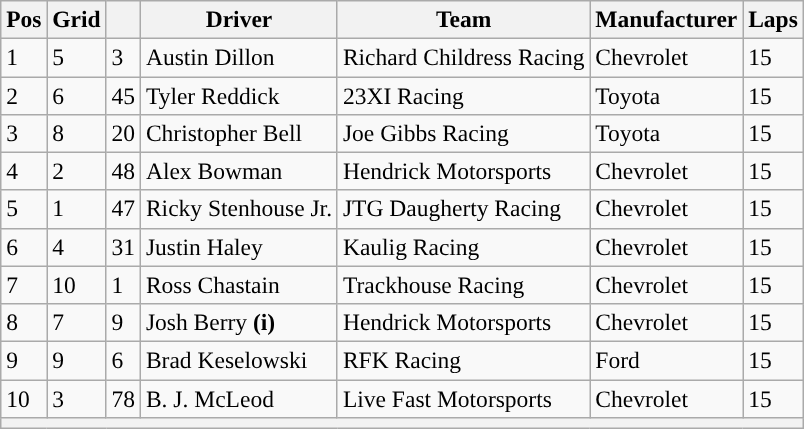<table class="wikitable" style="font-size:98%">
<tr>
<th>Pos</th>
<th>Grid</th>
<th></th>
<th>Driver</th>
<th>Team</th>
<th>Manufacturer</th>
<th>Laps</th>
</tr>
<tr>
<td>1</td>
<td>5</td>
<td>3</td>
<td>Austin Dillon</td>
<td>Richard Childress Racing</td>
<td>Chevrolet</td>
<td>15</td>
</tr>
<tr>
<td>2</td>
<td>6</td>
<td>45</td>
<td>Tyler Reddick</td>
<td>23XI Racing</td>
<td>Toyota</td>
<td>15</td>
</tr>
<tr>
<td>3</td>
<td>8</td>
<td>20</td>
<td>Christopher Bell</td>
<td>Joe Gibbs Racing</td>
<td>Toyota</td>
<td>15</td>
</tr>
<tr>
<td>4</td>
<td>2</td>
<td>48</td>
<td>Alex Bowman</td>
<td>Hendrick Motorsports</td>
<td>Chevrolet</td>
<td>15</td>
</tr>
<tr>
<td>5</td>
<td>1</td>
<td>47</td>
<td>Ricky Stenhouse Jr.</td>
<td>JTG Daugherty Racing</td>
<td>Chevrolet</td>
<td>15</td>
</tr>
<tr>
<td>6</td>
<td>4</td>
<td>31</td>
<td>Justin Haley</td>
<td>Kaulig Racing</td>
<td>Chevrolet</td>
<td>15</td>
</tr>
<tr>
<td>7</td>
<td>10</td>
<td>1</td>
<td>Ross Chastain</td>
<td>Trackhouse Racing</td>
<td>Chevrolet</td>
<td>15</td>
</tr>
<tr>
<td>8</td>
<td>7</td>
<td>9</td>
<td>Josh Berry <strong>(i)</strong></td>
<td>Hendrick Motorsports</td>
<td>Chevrolet</td>
<td>15</td>
</tr>
<tr>
<td>9</td>
<td>9</td>
<td>6</td>
<td>Brad Keselowski</td>
<td>RFK Racing</td>
<td>Ford</td>
<td>15</td>
</tr>
<tr>
<td>10</td>
<td>3</td>
<td>78</td>
<td>B. J. McLeod</td>
<td>Live Fast Motorsports</td>
<td>Chevrolet</td>
<td>15</td>
</tr>
<tr>
<th colspan="7"></th>
</tr>
</table>
